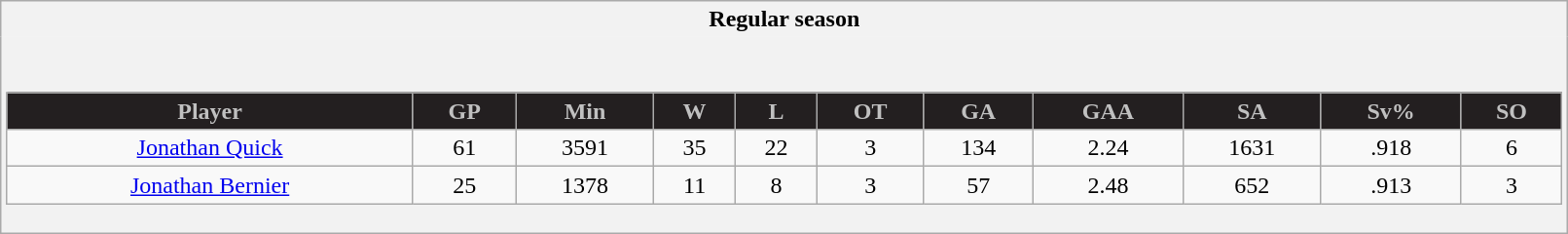<table class="wikitable"  style="width:85%;">
<tr>
<th style="border: 0;">Regular season</th>
</tr>
<tr>
<td style="background: #f2f2f2; border: 0; text-align: center;"><br><table class="wikitable sortable" style="width:100%;">
<tr style="text-align:center; background:#ddd;">
<th style="background:#231F20; color:silver">Player</th>
<th style="background:#231F20; color:silver">GP</th>
<th style="background:#231F20; color:silver">Min</th>
<th style="background:#231F20; color:silver">W</th>
<th style="background:#231F20; color:silver">L</th>
<th style="background:#231F20; color:silver">OT</th>
<th style="background:#231F20; color:silver">GA</th>
<th style="background:#231F20; color:silver">GAA</th>
<th style="background:#231F20; color:silver">SA</th>
<th style="background:#231F20; color:silver">Sv%</th>
<th style="background:#231F20; color:silver">SO</th>
</tr>
<tr align=center>
<td><a href='#'>Jonathan Quick</a></td>
<td>61</td>
<td>3591</td>
<td>35</td>
<td>22</td>
<td>3</td>
<td>134</td>
<td>2.24</td>
<td>1631</td>
<td>.918</td>
<td>6</td>
</tr>
<tr>
<td><a href='#'>Jonathan Bernier</a></td>
<td>25</td>
<td>1378</td>
<td>11</td>
<td>8</td>
<td>3</td>
<td>57</td>
<td>2.48</td>
<td>652</td>
<td>.913</td>
<td>3</td>
</tr>
</table>
</td>
</tr>
</table>
